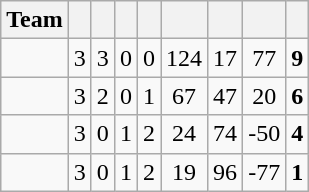<table class="wikitable" style="text-align: center;">
<tr>
<th>Team</th>
<th></th>
<th></th>
<th></th>
<th></th>
<th></th>
<th></th>
<th></th>
<th></th>
</tr>
<tr>
<td align="left"></td>
<td>3</td>
<td>3</td>
<td>0</td>
<td>0</td>
<td>124</td>
<td>17</td>
<td>77</td>
<td><strong>9</strong></td>
</tr>
<tr>
<td align="left"></td>
<td>3</td>
<td>2</td>
<td>0</td>
<td>1</td>
<td>67</td>
<td>47</td>
<td>20</td>
<td><strong>6</strong></td>
</tr>
<tr>
<td align="left"></td>
<td>3</td>
<td>0</td>
<td>1</td>
<td>2</td>
<td>24</td>
<td>74</td>
<td>-50</td>
<td><strong>4</strong></td>
</tr>
<tr>
<td align="left"></td>
<td>3</td>
<td>0</td>
<td>1</td>
<td>2</td>
<td>19</td>
<td>96</td>
<td>-77</td>
<td><strong>1</strong></td>
</tr>
</table>
